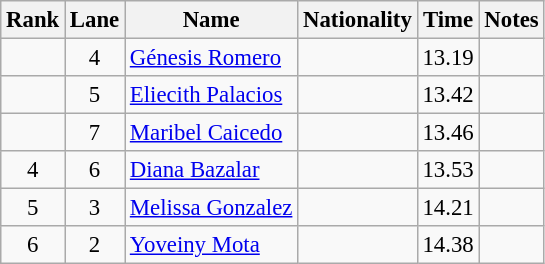<table class="wikitable sortable" style="text-align:center;font-size:95%">
<tr>
<th>Rank</th>
<th>Lane</th>
<th>Name</th>
<th>Nationality</th>
<th>Time</th>
<th>Notes</th>
</tr>
<tr>
<td></td>
<td>4</td>
<td align=left><a href='#'>Génesis Romero</a></td>
<td align=left></td>
<td>13.19</td>
<td></td>
</tr>
<tr>
<td></td>
<td>5</td>
<td align=left><a href='#'>Eliecith Palacios</a></td>
<td align=left></td>
<td>13.42</td>
<td></td>
</tr>
<tr>
<td></td>
<td>7</td>
<td align=left><a href='#'>Maribel Caicedo</a></td>
<td align=left></td>
<td>13.46</td>
<td></td>
</tr>
<tr>
<td>4</td>
<td>6</td>
<td align=left><a href='#'>Diana Bazalar</a></td>
<td align=left></td>
<td>13.53</td>
<td></td>
</tr>
<tr>
<td>5</td>
<td>3</td>
<td align=left><a href='#'>Melissa Gonzalez</a></td>
<td align=left></td>
<td>14.21</td>
<td></td>
</tr>
<tr>
<td>6</td>
<td>2</td>
<td align=left><a href='#'>Yoveiny Mota</a></td>
<td align=left></td>
<td>14.38</td>
<td></td>
</tr>
</table>
